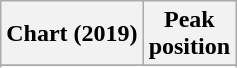<table class="wikitable sortable plainrowheaders" style="text-align:center;">
<tr>
<th scope="col">Chart (2019)</th>
<th scope="col">Peak<br>position</th>
</tr>
<tr>
</tr>
<tr>
</tr>
<tr>
</tr>
<tr>
</tr>
<tr>
</tr>
</table>
